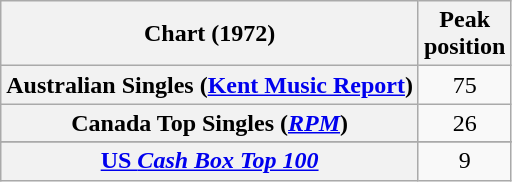<table class="wikitable sortable plainrowheaders" style="text-align:center">
<tr>
<th>Chart (1972)</th>
<th>Peak<br>position</th>
</tr>
<tr>
<th scope="row">Australian Singles (<a href='#'>Kent Music Report</a>)</th>
<td style="text-align:center;">75</td>
</tr>
<tr>
<th scope="row">Canada Top Singles (<em><a href='#'>RPM</a></em>)</th>
<td style="text-align:center;">26</td>
</tr>
<tr>
</tr>
<tr>
<th scope="row"><a href='#'>US <em>Cash Box Top 100</em></a></th>
<td style="text-align:center;">9</td>
</tr>
</table>
